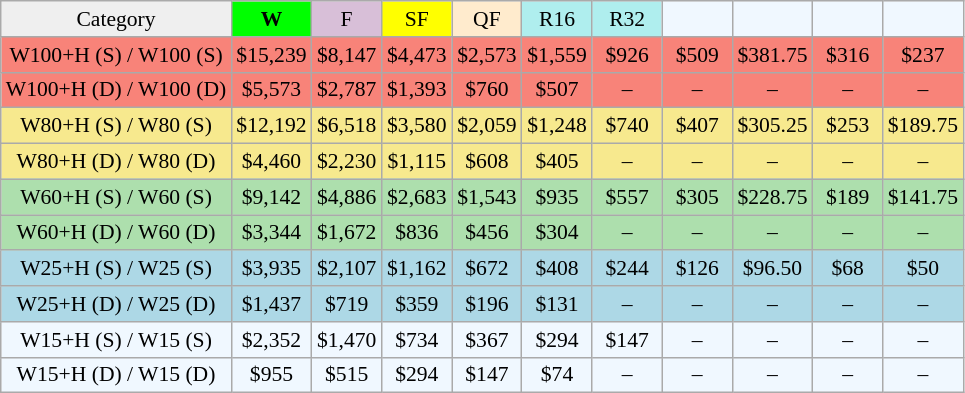<table class="wikitable" style="font-size:90%">
<tr align=center>
<td style="background:#efefef;">Category</td>
<td style="width:40px; background:lime;"><strong>W</strong></td>
<td style="width:40px; background:thistle;">F</td>
<td style="width:40px; background:#ff0;">SF</td>
<td style="width:40px; background:#ffebcd;">QF</td>
<td style="width:40px; background:#afeeee;">R16</td>
<td style="width:40px; background:#afeeee;">R32</td>
<td style="width:40px; background:#f0f8ff;"></td>
<td style="width:40px; background:#f0f8ff;"></td>
<td style="width:40px; background:#f0f8ff;"></td>
<td style="width:40px; background:#f0f8ff;"></td>
</tr>
<tr style="text-align:center; background:#f88379;">
<td>W100+H (S) / W100 (S)</td>
<td>$15,239</td>
<td>$8,147</td>
<td>$4,473</td>
<td>$2,573</td>
<td>$1,559</td>
<td>$926</td>
<td>$509</td>
<td>$381.75</td>
<td>$316</td>
<td>$237</td>
</tr>
<tr style="text-align:center; background:#f88379;">
<td>W100+H (D) / W100 (D)</td>
<td>$5,573</td>
<td>$2,787</td>
<td>$1,393</td>
<td>$760</td>
<td>$507</td>
<td>–</td>
<td>–</td>
<td>–</td>
<td>–</td>
<td>–</td>
</tr>
<tr style="text-align:center; background:#f7e98e;">
<td>W80+H (S) / W80 (S)</td>
<td>$12,192</td>
<td>$6,518</td>
<td>$3,580</td>
<td>$2,059</td>
<td>$1,248</td>
<td>$740</td>
<td>$407</td>
<td>$305.25</td>
<td>$253</td>
<td>$189.75</td>
</tr>
<tr style="text-align:center; background:#f7e98e;">
<td>W80+H (D) / W80 (D)</td>
<td>$4,460</td>
<td>$2,230</td>
<td>$1,115</td>
<td>$608</td>
<td>$405</td>
<td>–</td>
<td>–</td>
<td>–</td>
<td>–</td>
<td>–</td>
</tr>
<tr style="text-align:center; background:#addfad;">
<td>W60+H (S) / W60 (S)</td>
<td>$9,142</td>
<td>$4,886</td>
<td>$2,683</td>
<td>$1,543</td>
<td>$935</td>
<td>$557</td>
<td>$305</td>
<td>$228.75</td>
<td>$189</td>
<td>$141.75</td>
</tr>
<tr style="text-align:center; background:#addfad;">
<td>W60+H (D) / W60 (D)</td>
<td>$3,344</td>
<td>$1,672</td>
<td>$836</td>
<td>$456</td>
<td>$304</td>
<td>–</td>
<td>–</td>
<td>–</td>
<td>–</td>
<td>–</td>
</tr>
<tr style="text-align:center; background:lightblue;">
<td>W25+H (S) / W25 (S)</td>
<td>$3,935</td>
<td>$2,107</td>
<td>$1,162</td>
<td>$672</td>
<td>$408</td>
<td>$244</td>
<td>$126</td>
<td>$96.50</td>
<td>$68</td>
<td>$50</td>
</tr>
<tr style="text-align:center; background:lightblue;">
<td>W25+H (D) / W25 (D)</td>
<td>$1,437</td>
<td>$719</td>
<td>$359</td>
<td>$196</td>
<td>$131</td>
<td>–</td>
<td>–</td>
<td>–</td>
<td>–</td>
<td>–</td>
</tr>
<tr style="text-align:center; background:#f0f8ff;">
<td>W15+H (S) / W15 (S)</td>
<td>$2,352</td>
<td>$1,470</td>
<td>$734</td>
<td>$367</td>
<td>$294</td>
<td>$147</td>
<td>–</td>
<td>–</td>
<td>–</td>
<td>–</td>
</tr>
<tr style="text-align:center; background:#f0f8ff;">
<td>W15+H (D) / W15 (D)</td>
<td>$955</td>
<td>$515</td>
<td>$294</td>
<td>$147</td>
<td>$74</td>
<td>–</td>
<td>–</td>
<td>–</td>
<td>–</td>
<td>–</td>
</tr>
</table>
